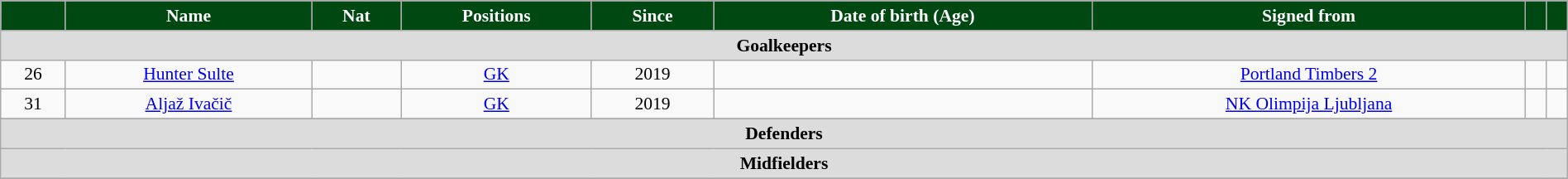<table class="wikitable" style="text-align:center; font-size:90%; width:100%;">
<tr>
<th style="background:#004812; color:white; text-align:center;"></th>
<th style="background:#004812; color:white; text-align:center;">Name</th>
<th style="background:#004812; color:white; text-align:center;">Nat</th>
<th style="background:#004812; color:white; text-align:center;">Positions</th>
<th style="background:#004812; color:white; text-align:center;">Since</th>
<th style="background:#004812; color:white; text-align:center;">Date of birth (Age)</th>
<th style="background:#004812; color:white; text-align:center;">Signed from</th>
<th style="background:#004812; color:white; text-align:center;"></th>
<th style="background:#004812; color:white; text-align:center;"></th>
</tr>
<tr>
<th colspan="9" style="background:#dcdcdc; text-align:center;">Goalkeepers</th>
</tr>
<tr>
<td>26</td>
<td><a href='#'>Hunter Sulte</a> </td>
<td></td>
<td><a href='#'>GK</a></td>
<td>2019</td>
<td></td>
<td> <a href='#'>Portland Timbers 2</a></td>
<td></td>
<td></td>
</tr>
<tr>
<td>31</td>
<td><a href='#'>Aljaž Ivačič</a></td>
<td></td>
<td><a href='#'>GK</a></td>
<td>2019</td>
<td></td>
<td> <a href='#'>NK Olimpija Ljubljana</a></td>
<td></td>
<td></td>
</tr>
<tr>
</tr>
<tr>
<th colspan="9" style="background:#dcdcdc; text-align:center;">Defenders</th>
</tr>
<tr>
<th colspan="9" style="background:#dcdcdc; text-align:center;">Midfielders</th>
</tr>
<tr>
</tr>
</table>
